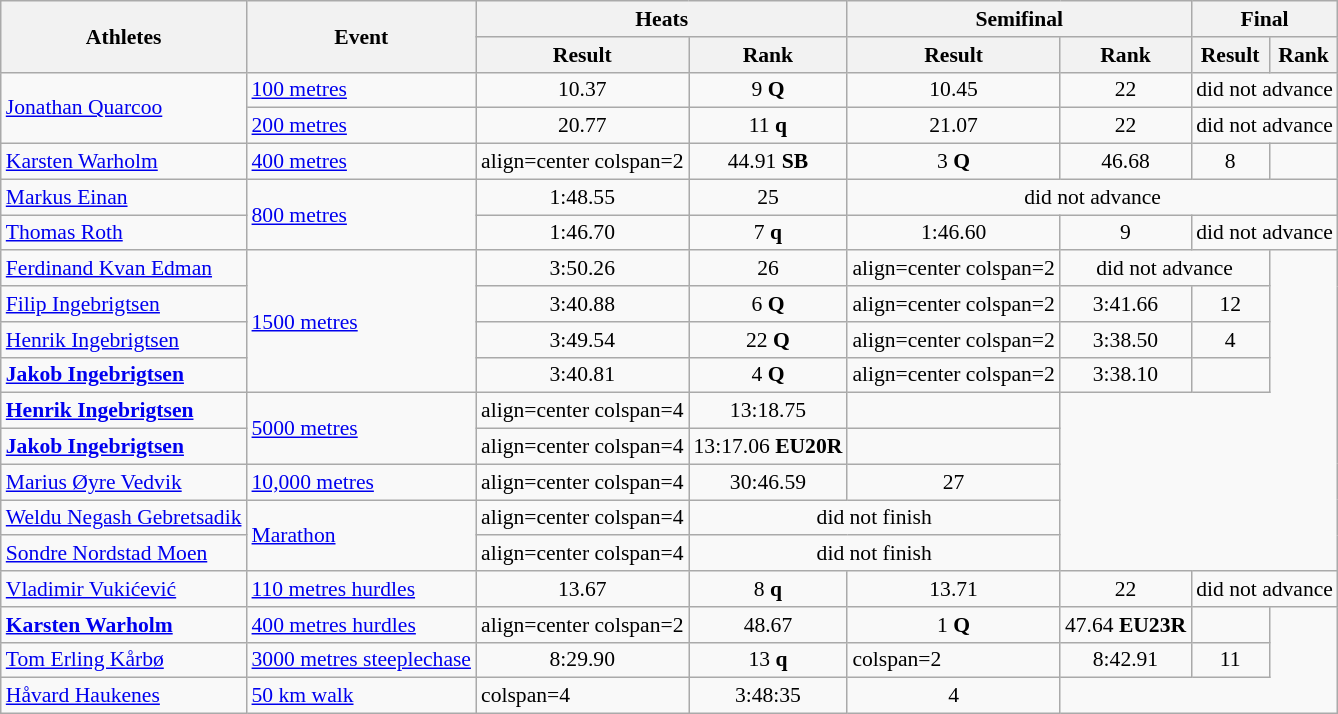<table class="wikitable" border="1" style="font-size:90%">
<tr>
<th rowspan="2">Athletes</th>
<th rowspan="2">Event</th>
<th colspan="2">Heats</th>
<th colspan="2">Semifinal</th>
<th colspan="2">Final</th>
</tr>
<tr>
<th>Result</th>
<th>Rank</th>
<th>Result</th>
<th>Rank</th>
<th>Result</th>
<th>Rank</th>
</tr>
<tr>
<td rowspan=2><a href='#'>Jonathan Quarcoo</a></td>
<td><a href='#'>100 metres</a></td>
<td align=center>10.37</td>
<td align=center>9 <strong>Q</strong></td>
<td align=center>10.45</td>
<td align=center>22</td>
<td align=center colspan=2>did not advance</td>
</tr>
<tr>
<td><a href='#'>200 metres</a></td>
<td align=center>20.77</td>
<td align=center>11 <strong>q</strong></td>
<td align=center>21.07</td>
<td align=center>22</td>
<td align=center colspan=2>did not advance</td>
</tr>
<tr>
<td><a href='#'>Karsten Warholm</a></td>
<td><a href='#'>400 metres</a></td>
<td>align=center colspan=2 </td>
<td align=center>44.91 <strong>SB</strong></td>
<td align=center>3 <strong>Q</strong></td>
<td align=center>46.68</td>
<td align=center>8</td>
</tr>
<tr>
<td><a href='#'>Markus Einan</a></td>
<td rowspan=2><a href='#'>800 metres</a></td>
<td align=center>1:48.55</td>
<td align=center>25</td>
<td align=center colspan=4>did not advance</td>
</tr>
<tr>
<td><a href='#'>Thomas Roth</a></td>
<td align=center>1:46.70</td>
<td align=center>7 <strong>q</strong></td>
<td align=center>1:46.60</td>
<td align=center>9</td>
<td align=center colspan=2>did not advance</td>
</tr>
<tr>
<td><a href='#'>Ferdinand Kvan Edman</a></td>
<td rowspan=4><a href='#'>1500 metres</a></td>
<td align=center>3:50.26</td>
<td align=center>26</td>
<td>align=center colspan=2 </td>
<td align=center colspan=2>did not advance</td>
</tr>
<tr>
<td><a href='#'>Filip Ingebrigtsen</a></td>
<td align=center>3:40.88</td>
<td align=center>6 <strong>Q</strong></td>
<td>align=center colspan=2 </td>
<td align=center>3:41.66</td>
<td align=center>12</td>
</tr>
<tr>
<td><a href='#'>Henrik Ingebrigtsen</a></td>
<td align=center>3:49.54</td>
<td align=center>22 <strong>Q</strong></td>
<td>align=center colspan=2 </td>
<td align=center>3:38.50</td>
<td align=center>4</td>
</tr>
<tr>
<td><strong><a href='#'>Jakob Ingebrigtsen</a></strong></td>
<td align=center>3:40.81</td>
<td align=center>4 <strong>Q</strong></td>
<td>align=center colspan=2 </td>
<td align=center>3:38.10</td>
<td align=center></td>
</tr>
<tr>
<td><strong><a href='#'>Henrik Ingebrigtsen</a></strong></td>
<td rowspan=2><a href='#'>5000 metres</a></td>
<td>align=center colspan=4 </td>
<td align=center>13:18.75</td>
<td align=center></td>
</tr>
<tr>
<td><strong><a href='#'>Jakob Ingebrigtsen</a></strong></td>
<td>align=center colspan=4 </td>
<td align=center>13:17.06 <strong>EU20R</strong></td>
<td align=center></td>
</tr>
<tr>
<td><a href='#'>Marius Øyre Vedvik</a></td>
<td><a href='#'>10,000 metres</a></td>
<td>align=center colspan=4 </td>
<td align=center>30:46.59</td>
<td align=center>27</td>
</tr>
<tr>
<td><a href='#'>Weldu Negash Gebretsadik</a></td>
<td rowspan=2><a href='#'>Marathon</a></td>
<td>align=center colspan=4 </td>
<td align=center colspan=2>did not finish</td>
</tr>
<tr>
<td><a href='#'>Sondre Nordstad Moen</a></td>
<td>align=center colspan=4 </td>
<td align=center colspan=2>did not finish</td>
</tr>
<tr>
<td><a href='#'>Vladimir Vukićević</a></td>
<td><a href='#'>110 metres hurdles</a></td>
<td align=center>13.67</td>
<td align=center>8 <strong>q</strong></td>
<td align=center>13.71</td>
<td align=center>22</td>
<td align=center colspan=2>did not advance</td>
</tr>
<tr>
<td><strong><a href='#'>Karsten Warholm</a></strong></td>
<td><a href='#'>400 metres hurdles</a></td>
<td>align=center colspan=2 </td>
<td align=center>48.67</td>
<td align=center>1 <strong>Q</strong></td>
<td align=center>47.64 <strong>EU23R</strong></td>
<td align=center></td>
</tr>
<tr>
<td><a href='#'>Tom Erling Kårbø</a></td>
<td><a href='#'>3000 metres steeplechase</a></td>
<td align=center>8:29.90</td>
<td align=center>13 <strong>q</strong></td>
<td>colspan=2 </td>
<td align=center>8:42.91</td>
<td align=center>11</td>
</tr>
<tr>
<td><a href='#'>Håvard Haukenes</a></td>
<td><a href='#'>50 km walk</a></td>
<td>colspan=4 </td>
<td align=center>3:48:35</td>
<td align=center>4</td>
</tr>
</table>
